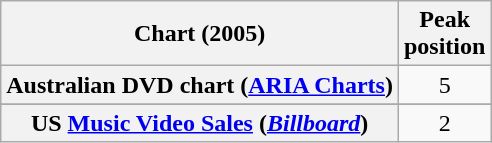<table class="wikitable sortable plainrowheaders" style="text-align:center">
<tr>
<th scope="col">Chart (2005)</th>
<th scope="col">Peak<br> position</th>
</tr>
<tr>
<th scope="row">Australian DVD chart (<a href='#'>ARIA Charts</a>)</th>
<td align="center">5</td>
</tr>
<tr>
</tr>
<tr>
</tr>
<tr>
<th scope="row">US <a href='#'>Music Video Sales</a> (<em><a href='#'>Billboard</a></em>)</th>
<td>2</td>
</tr>
</table>
